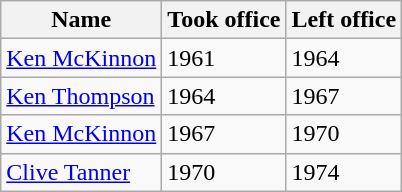<table class="wikitable">
<tr>
<th>Name</th>
<th>Took office</th>
<th>Left office</th>
</tr>
<tr>
<td><a href='#'>Ken McKinnon</a></td>
<td>1961</td>
<td>1964</td>
</tr>
<tr>
<td><a href='#'>Ken Thompson</a></td>
<td>1964</td>
<td>1967</td>
</tr>
<tr>
<td><a href='#'>Ken McKinnon</a></td>
<td>1967</td>
<td>1970</td>
</tr>
<tr>
<td><a href='#'>Clive Tanner</a></td>
<td>1970</td>
<td>1974</td>
</tr>
</table>
